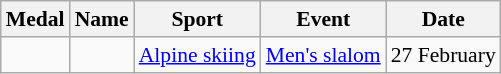<table class="wikitable sortable" style="font-size:90%">
<tr>
<th>Medal</th>
<th>Name</th>
<th>Sport</th>
<th>Event</th>
<th>Date</th>
</tr>
<tr>
<td></td>
<td></td>
<td><a href='#'>Alpine skiing</a></td>
<td><a href='#'>Men's slalom</a></td>
<td>27 February</td>
</tr>
</table>
